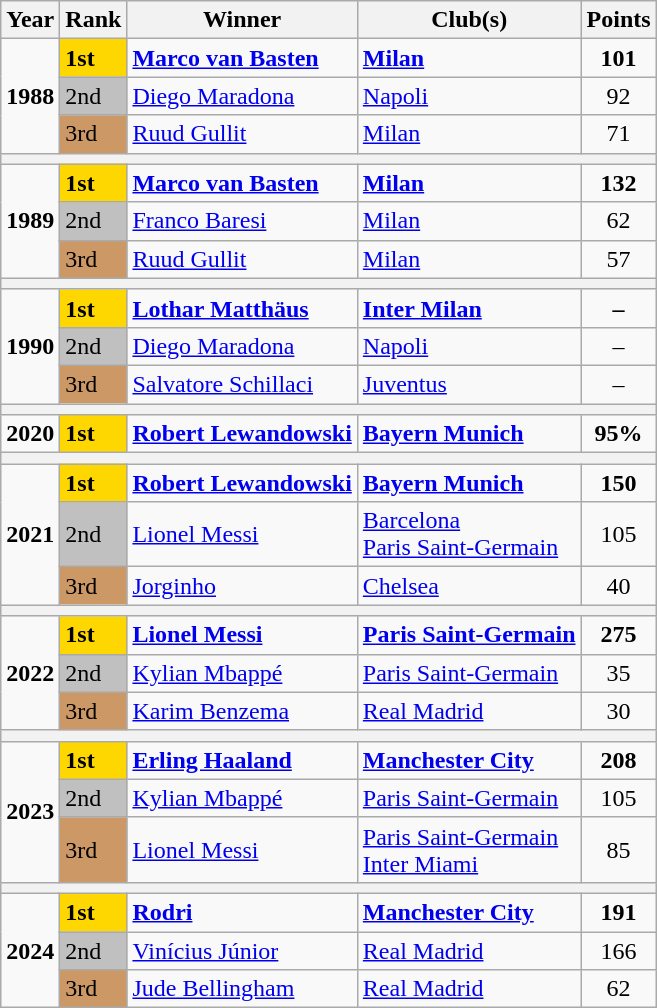<table class="wikitable">
<tr>
<th>Year</th>
<th>Rank</th>
<th>Winner</th>
<th>Club(s)</th>
<th>Points</th>
</tr>
<tr>
<td rowspan="3" align="center"><strong>1988</strong></td>
<td scope=col style="background-color: gold"><strong>1st</strong></td>
<td><strong> <a href='#'>Marco van Basten</a></strong></td>
<td><strong> <a href='#'>Milan</a></strong></td>
<td align="center"><strong>101</strong></td>
</tr>
<tr>
<td scope=col style="background-color: silver">2nd</td>
<td><strong></strong> <a href='#'>Diego Maradona</a></td>
<td><strong></strong> <a href='#'>Napoli</a></td>
<td align="center">92</td>
</tr>
<tr>
<td scope=col style="background-color: #cc9966">3rd</td>
<td><strong></strong> <a href='#'>Ruud Gullit</a></td>
<td> <a href='#'>Milan</a></td>
<td align="center">71</td>
</tr>
<tr>
<th colspan="5"></th>
</tr>
<tr>
<td rowspan="3" align="center"><strong>1989</strong></td>
<td scope=col style="background-color: gold"><strong>1st</strong></td>
<td><strong> <a href='#'>Marco van Basten</a></strong></td>
<td><strong> <a href='#'>Milan</a></strong></td>
<td align="center"><strong>132</strong></td>
</tr>
<tr>
<td scope=col style="background-color: silver">2nd</td>
<td><strong></strong> <a href='#'>Franco Baresi</a></td>
<td> <a href='#'>Milan</a></td>
<td align="center">62</td>
</tr>
<tr>
<td scope=col style="background-color: #cc9966">3rd</td>
<td><strong></strong> <a href='#'>Ruud Gullit</a></td>
<td> <a href='#'>Milan</a></td>
<td align="center">57</td>
</tr>
<tr>
<th colspan="5"></th>
</tr>
<tr>
<td rowspan="3" align="center"><strong>1990</strong></td>
<td scope=col style="background-color: gold"><strong>1st</strong></td>
<td><strong> <a href='#'>Lothar Matthäus</a></strong></td>
<td><strong> <a href='#'>Inter Milan</a></strong></td>
<td align="center"><strong>–</strong></td>
</tr>
<tr>
<td scope=col style="background-color: silver">2nd</td>
<td><strong></strong> <a href='#'>Diego Maradona</a></td>
<td><strong></strong> <a href='#'>Napoli</a></td>
<td align="center">–</td>
</tr>
<tr>
<td scope=col style="background-color: #cc9966">3rd</td>
<td><strong></strong> <a href='#'>Salvatore Schillaci</a></td>
<td><strong></strong> <a href='#'>Juventus</a></td>
<td align="center">–</td>
</tr>
<tr>
<th colspan="5"></th>
</tr>
<tr>
<td align="center"><strong>2020</strong></td>
<td scope=col style="background-color: gold"><strong>1st</strong></td>
<td><strong> <a href='#'>Robert Lewandowski</a></strong></td>
<td><strong> <a href='#'>Bayern Munich</a></strong></td>
<td align="center"><strong>95%</strong></td>
</tr>
<tr>
<th colspan="5"></th>
</tr>
<tr>
<td rowspan="3" align="center"><strong>2021</strong></td>
<td scope=col style="background-color: gold"><strong>1st</strong></td>
<td><strong> <a href='#'>Robert Lewandowski</a></strong></td>
<td><strong> <a href='#'>Bayern Munich</a></strong></td>
<td align="center"><strong>150</strong></td>
</tr>
<tr>
<td scope=col style="background-color: silver">2nd</td>
<td><strong></strong> <a href='#'>Lionel Messi</a></td>
<td><strong></strong> <a href='#'>Barcelona</a><br><strong></strong> <a href='#'>Paris Saint-Germain</a></td>
<td align="center">105</td>
</tr>
<tr>
<td scope=col style="background-color: #cc9966">3rd</td>
<td><strong></strong> <a href='#'>Jorginho</a></td>
<td><strong></strong> <a href='#'>Chelsea</a></td>
<td align="center">40</td>
</tr>
<tr>
<th colspan="5"></th>
</tr>
<tr>
<td rowspan="3" align="center"><strong>2022</strong></td>
<td scope=col style="background-color: gold"><strong>1st</strong></td>
<td><strong> <a href='#'>Lionel Messi</a></strong></td>
<td><strong> <a href='#'>Paris Saint-Germain</a></strong></td>
<td align="center"><strong>275</strong></td>
</tr>
<tr>
<td scope=col style="background-color: silver">2nd</td>
<td><strong></strong> <a href='#'>Kylian Mbappé</a></td>
<td><strong></strong> <a href='#'>Paris Saint-Germain</a></td>
<td align="center">35</td>
</tr>
<tr>
<td scope=col style="background-color: #cc9966">3rd</td>
<td><strong></strong> <a href='#'>Karim Benzema</a></td>
<td><strong></strong> <a href='#'>Real Madrid</a></td>
<td align="center">30</td>
</tr>
<tr>
<th colspan="5"></th>
</tr>
<tr>
<td rowspan="3" align="center"><strong>2023</strong></td>
<td scope=col style="background-color: gold"><strong>1st</strong></td>
<td><strong> <a href='#'>Erling Haaland</a></strong></td>
<td><strong> <a href='#'>Manchester City</a></strong></td>
<td align="center"><strong>208</strong></td>
</tr>
<tr>
<td scope=col style="background-color: silver">2nd</td>
<td><strong></strong> <a href='#'>Kylian Mbappé</a></td>
<td><strong></strong> <a href='#'>Paris Saint-Germain</a></td>
<td align="center">105</td>
</tr>
<tr>
<td scope=col style="background-color: #cc9966">3rd</td>
<td><strong></strong> <a href='#'>Lionel Messi</a></td>
<td><strong></strong> <a href='#'>Paris Saint-Germain</a><br><strong></strong> <a href='#'>Inter Miami</a></td>
<td align="center">85</td>
</tr>
<tr>
<th colspan="5"></th>
</tr>
<tr>
<td rowspan="3" align="center"><strong>2024</strong></td>
<td scope=col style="background-color: gold"><strong>1st</strong></td>
<td><strong> <a href='#'>Rodri</a></strong></td>
<td><strong> <a href='#'>Manchester City</a></strong></td>
<td align="center"><strong>191</strong></td>
</tr>
<tr>
<td scope=col style="background-color: silver">2nd</td>
<td><strong></strong> <a href='#'>Vinícius Júnior</a></td>
<td><strong></strong> <a href='#'>Real Madrid</a></td>
<td align="center">166</td>
</tr>
<tr>
<td scope=col style="background-color: #cc9966">3rd</td>
<td><strong></strong> <a href='#'>Jude Bellingham</a></td>
<td><strong></strong> <a href='#'>Real Madrid</a></td>
<td align="center">62</td>
</tr>
</table>
